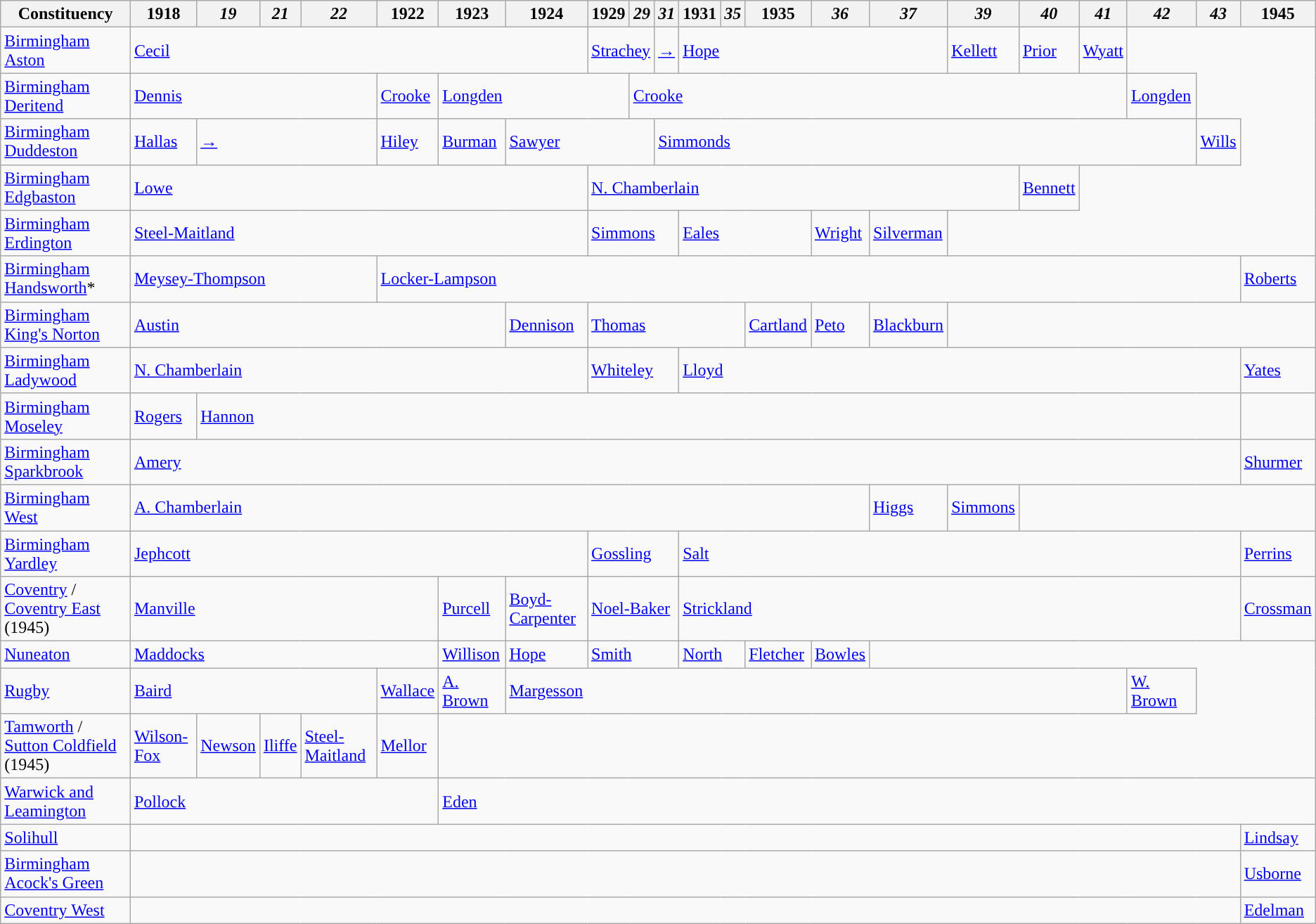<table class="wikitable">
<tr>
<th>Constituency</th>
<th>1918</th>
<th><em>19</em></th>
<th><em>21</em></th>
<th><em>22</em></th>
<th>1922</th>
<th>1923</th>
<th>1924</th>
<th>1929</th>
<th><em>29</em></th>
<th><em>31</em></th>
<th>1931</th>
<th><em>35</em></th>
<th>1935</th>
<th><em>36</em></th>
<th><em>37</em></th>
<th><em>39</em></th>
<th><em>40</em></th>
<th><em>41</em></th>
<th><em>42</em></th>
<th><em>43</em></th>
<th>1945</th>
</tr>
<tr>
<td><a href='#'>Birmingham Aston</a></td>
<td colspan="7"><a href='#'>Cecil</a></td>
<td colspan="2"><a href='#'>Strachey</a></td>
<td><a href='#'>→</a></td>
<td colspan="5"><a href='#'>Hope</a></td>
<td><a href='#'>Kellett</a></td>
<td><a href='#'>Prior</a></td>
<td><a href='#'>Wyatt</a></td>
</tr>
<tr>
<td><a href='#'>Birmingham Deritend</a></td>
<td colspan="4"><a href='#'>Dennis</a></td>
<td><a href='#'>Crooke</a></td>
<td colspan="3"><a href='#'>Longden</a></td>
<td colspan="10"><a href='#'>Crooke</a></td>
<td><a href='#'>Longden</a></td>
</tr>
<tr>
<td><a href='#'>Birmingham Duddeston</a></td>
<td><a href='#'>Hallas</a></td>
<td colspan="3"><a href='#'>→</a></td>
<td><a href='#'>Hiley</a></td>
<td><a href='#'>Burman</a></td>
<td colspan="3"><a href='#'>Sawyer</a></td>
<td colspan="10"><a href='#'>Simmonds</a></td>
<td><a href='#'>Wills</a></td>
</tr>
<tr>
<td><a href='#'>Birmingham Edgbaston</a></td>
<td colspan="7"><a href='#'>Lowe</a></td>
<td colspan="9"><a href='#'>N. Chamberlain</a></td>
<td><a href='#'>Bennett</a></td>
</tr>
<tr>
<td><a href='#'>Birmingham Erdington</a></td>
<td colspan="7"><a href='#'>Steel-Maitland</a></td>
<td colspan="3"><a href='#'>Simmons</a></td>
<td colspan="3"><a href='#'>Eales</a></td>
<td><a href='#'>Wright</a></td>
<td><a href='#'>Silverman</a></td>
</tr>
<tr>
<td><a href='#'>Birmingham Handsworth</a>*</td>
<td colspan="4"><a href='#'>Meysey-Thompson</a></td>
<td colspan="16"><a href='#'>Locker-Lampson</a></td>
<td><a href='#'>Roberts</a></td>
</tr>
<tr>
<td><a href='#'>Birmingham King's Norton</a></td>
<td colspan="6"><a href='#'>Austin</a></td>
<td><a href='#'>Dennison</a></td>
<td colspan="5"><a href='#'>Thomas</a></td>
<td><a href='#'>Cartland</a></td>
<td><a href='#'>Peto</a></td>
<td><a href='#'>Blackburn</a></td>
</tr>
<tr>
<td><a href='#'>Birmingham Ladywood</a></td>
<td colspan="7"><a href='#'>N. Chamberlain</a></td>
<td colspan="3"><a href='#'>Whiteley</a></td>
<td colspan="10"><a href='#'>Lloyd</a></td>
<td><a href='#'>Yates</a></td>
</tr>
<tr>
<td><a href='#'>Birmingham Moseley</a></td>
<td><a href='#'>Rogers</a></td>
<td colspan="19"><a href='#'>Hannon</a></td>
</tr>
<tr>
<td><a href='#'>Birmingham Sparkbrook</a></td>
<td colspan="20"><a href='#'>Amery</a></td>
<td><a href='#'>Shurmer</a></td>
</tr>
<tr>
<td><a href='#'>Birmingham West</a></td>
<td colspan="14"><a href='#'>A. Chamberlain</a></td>
<td><a href='#'>Higgs</a></td>
<td><a href='#'>Simmons</a></td>
</tr>
<tr>
<td><a href='#'>Birmingham Yardley</a></td>
<td colspan="7"><a href='#'>Jephcott</a></td>
<td colspan="3"><a href='#'>Gossling</a></td>
<td colspan="10"><a href='#'>Salt</a></td>
<td><a href='#'>Perrins</a></td>
</tr>
<tr>
<td><a href='#'>Coventry</a> / <a href='#'>Coventry East</a> (1945)</td>
<td colspan="5"><a href='#'>Manville</a></td>
<td><a href='#'>Purcell</a></td>
<td><a href='#'>Boyd-Carpenter</a></td>
<td colspan="3"><a href='#'>Noel-Baker</a></td>
<td colspan="10"><a href='#'>Strickland</a></td>
<td><a href='#'>Crossman</a></td>
</tr>
<tr>
<td><a href='#'>Nuneaton</a></td>
<td colspan="5"><a href='#'>Maddocks</a></td>
<td><a href='#'>Willison</a></td>
<td><a href='#'>Hope</a></td>
<td colspan="3"><a href='#'>Smith</a></td>
<td colspan="2"><a href='#'>North</a></td>
<td><a href='#'>Fletcher</a></td>
<td><a href='#'>Bowles</a></td>
</tr>
<tr>
<td><a href='#'>Rugby</a></td>
<td colspan="4"><a href='#'>Baird</a></td>
<td><a href='#'>Wallace</a></td>
<td><a href='#'>A. Brown</a></td>
<td colspan="12"><a href='#'>Margesson</a></td>
<td><a href='#'>W. Brown</a></td>
</tr>
<tr>
<td><a href='#'>Tamworth</a> / <a href='#'>Sutton Coldfield</a> (1945)</td>
<td><a href='#'>Wilson-Fox</a></td>
<td><a href='#'>Newson</a></td>
<td><a href='#'>Iliffe</a></td>
<td><a href='#'>Steel-Maitland</a></td>
<td><a href='#'>Mellor</a></td>
</tr>
<tr>
<td><a href='#'>Warwick and Leamington</a></td>
<td colspan="5"><a href='#'>Pollock</a></td>
<td colspan="16"><a href='#'>Eden</a></td>
</tr>
<tr>
<td><a href='#'>Solihull</a></td>
<td colspan="20"></td>
<td><a href='#'>Lindsay</a></td>
</tr>
<tr>
<td><a href='#'>Birmingham Acock's Green</a></td>
<td colspan="20"></td>
<td><a href='#'>Usborne</a></td>
</tr>
<tr>
<td><a href='#'>Coventry West</a></td>
<td colspan="20"></td>
<td><a href='#'>Edelman</a></td>
</tr>
</table>
